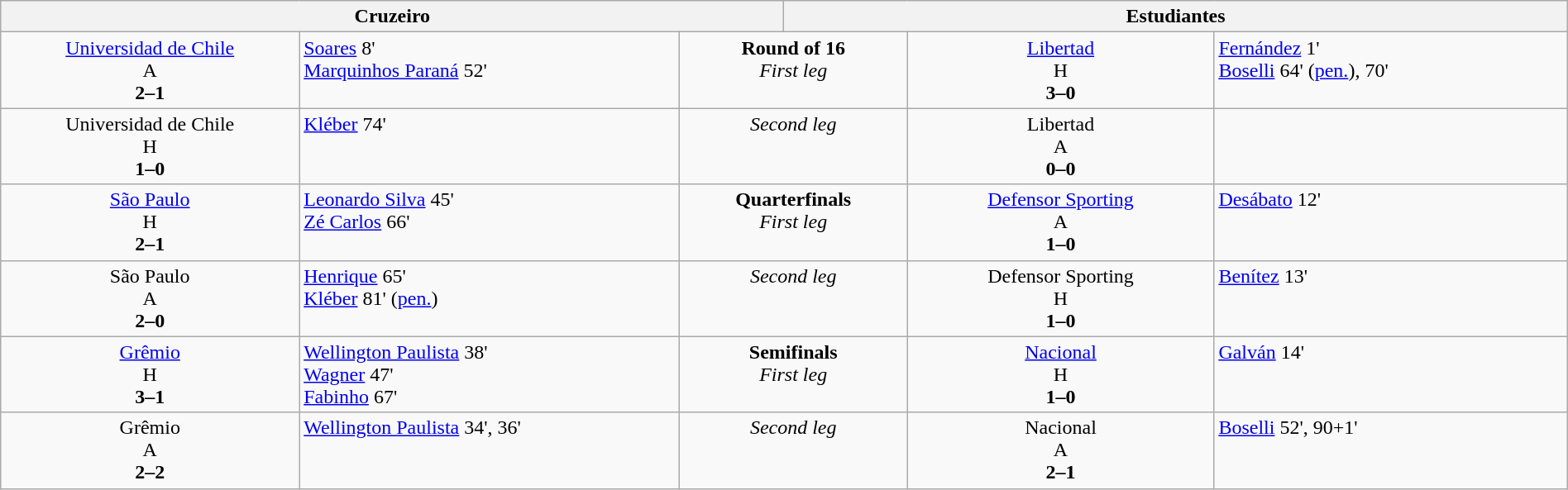<table width=100% border=0 class=wikitable>
<tr valign=top>
<th colspan=3 width=45%>Cruzeiro</th>
<th colspan=3 width=45%>Estudiantes</th>
</tr>
<tr valign=top align=center>
<td> <a href='#'>Universidad de Chile</a> <br>A<br> <strong>2–1</strong></td>
<td align=left><a href='#'>Soares</a> 8'<br><a href='#'>Marquinhos Paraná</a> 52'</td>
<td colspan=2><strong>Round of 16</strong> <br> <em>First leg</em></td>
<td> <a href='#'>Libertad</a> <br>H<br> <strong>3–0</strong></td>
<td align=left><a href='#'>Fernández</a> 1'<br><a href='#'>Boselli</a> 64' (<a href='#'>pen.</a>), 70'</td>
</tr>
<tr valign=top align=center>
<td> Universidad de Chile <br>H<br> <strong>1–0</strong></td>
<td align=left><a href='#'>Kléber</a> 74'</td>
<td colspan=2><em>Second leg</em></td>
<td> Libertad<br>A<br><strong>0–0</strong></td>
<td align=left></td>
</tr>
<tr valign=top align=center>
<td> <a href='#'>São Paulo</a> <br>H<br><strong>2–1</strong></td>
<td align=left><a href='#'>Leonardo Silva</a> 45'<br><a href='#'>Zé Carlos</a> 66'</td>
<td colspan=2><strong>Quarterfinals</strong> <br> <em>First leg</em></td>
<td> <a href='#'>Defensor Sporting</a> <br>A<br><strong>1–0</strong></td>
<td align=left><a href='#'>Desábato</a> 12'</td>
</tr>
<tr valign=top align=center>
<td> São Paulo<br>A<br><strong>2–0</strong></td>
<td align=left><a href='#'>Henrique</a> 65'<br><a href='#'>Kléber</a> 81' (<a href='#'>pen.</a>)</td>
<td colspan=2><em>Second leg</em></td>
<td> Defensor Sporting<br>H<br><strong>1–0</strong></td>
<td align=left><a href='#'>Benítez</a> 13'</td>
</tr>
<tr valign=top align=center>
<td> <a href='#'>Grêmio</a> <br>H<br><strong>3–1</strong></td>
<td align=left><a href='#'>Wellington Paulista</a> 38'<br><a href='#'>Wagner</a> 47'<br><a href='#'>Fabinho</a> 67'</td>
<td colspan=2><strong>Semifinals</strong> <br> <em>First leg</em></td>
<td> <a href='#'>Nacional</a> <br>H<br><strong>1–0</strong></td>
<td align=left><a href='#'>Galván</a> 14'</td>
</tr>
<tr valign=top align=center>
<td> Grêmio<br>A<br><strong>2–2</strong></td>
<td align=left><a href='#'>Wellington Paulista</a> 34', 36'</td>
<td colspan=2><em>Second leg</em></td>
<td> Nacional<br>A<br><strong>2–1</strong></td>
<td align=left><a href='#'>Boselli</a> 52', 90+1'</td>
</tr>
</table>
